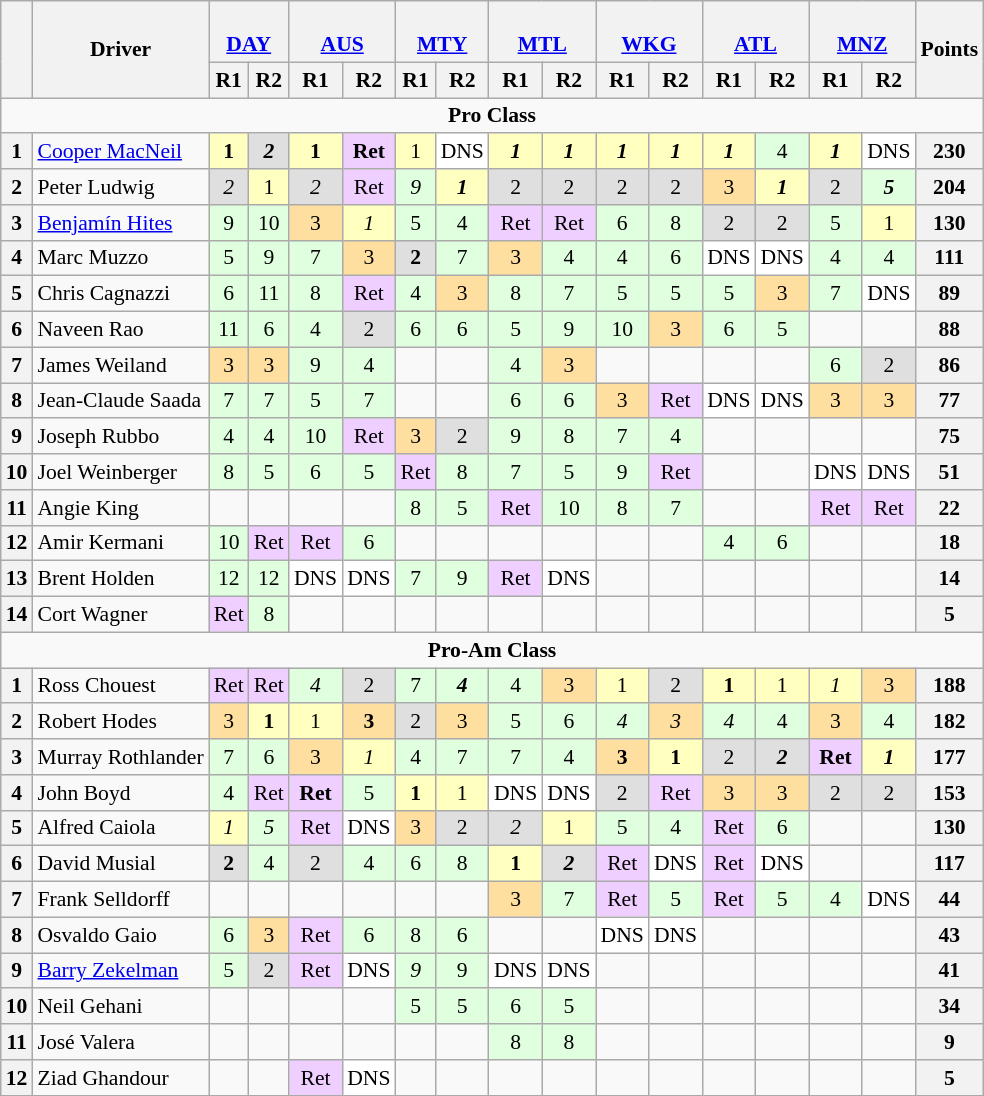<table class="wikitable" style="font-size:90%; text-align:center">
<tr style="background:#f9f9f9" valign="top">
<th rowspan=2 valign="middle"></th>
<th rowspan=2 valign="middle">Driver</th>
<th colspan=2><br><a href='#'>DAY</a></th>
<th colspan=2><br><a href='#'>AUS</a></th>
<th colspan=2><br><a href='#'>MTY</a></th>
<th colspan=2><br><a href='#'>MTL</a></th>
<th colspan=2><br><a href='#'>WKG</a></th>
<th colspan=2><br><a href='#'>ATL</a></th>
<th colspan=2><br><a href='#'>MNZ</a></th>
<th rowspan=2 valign="middle">Points</th>
</tr>
<tr>
<th>R1</th>
<th>R2</th>
<th>R1</th>
<th>R2</th>
<th>R1</th>
<th>R2</th>
<th>R1</th>
<th>R2</th>
<th>R1</th>
<th>R2</th>
<th>R1</th>
<th>R2</th>
<th>R1</th>
<th>R2</th>
</tr>
<tr>
<td colspan=17 align=center><strong>Pro Class</strong></td>
</tr>
<tr>
<th>1</th>
<td align=left> <a href='#'>Cooper MacNeil</a></td>
<td style="background:#FFFFBF;"><strong>1</strong></td>
<td style="background:#DFDFDF;"><strong> <em>2</em> </strong></td>
<td style="background:#FFFFBF;"><strong>1</strong></td>
<td style="background:#EFCFFF;"><strong>Ret</strong></td>
<td style="background:#FFFFBF;">1</td>
<td style="background:#FFFFFF;">DNS</td>
<td style="background:#FFFFBF;"><strong> <em>1</em> </strong></td>
<td style="background:#FFFFBF;"><strong> <em>1</em> </strong></td>
<td style="background:#FFFFBF;"><strong> <em>1</em> </strong></td>
<td style="background:#FFFFBF;"><strong> <em>1</em> </strong></td>
<td style="background:#FFFFBF;"><strong> <em>1</em> </strong></td>
<td style="background:#DFFFDF;">4</td>
<td style="background:#FFFFBF;"><strong> <em>1</em> </strong></td>
<td style="background:#FFFFFF;">DNS</td>
<th>230</th>
</tr>
<tr>
<th>2</th>
<td align=left> Peter Ludwig</td>
<td style="background:#DFDFDF;"><em>2</em></td>
<td style="background:#FFFFBF;">1</td>
<td style="background:#DFDFDF;"><em>2</em></td>
<td style="background:#EFCFFF;">Ret</td>
<td style="background:#DFFFDF;"><em>9</em></td>
<td style="background:#FFFFBF;"><strong> <em>1</em> </strong></td>
<td style="background:#DFDFDF;">2</td>
<td style="background:#DFDFDF;">2</td>
<td style="background:#DFDFDF;">2</td>
<td style="background:#DFDFDF;">2</td>
<td style="background:#FFDF9F;">3</td>
<td style="background:#FFFFBF;"><strong> <em>1</em> </strong></td>
<td style="background:#DFDFDF;">2</td>
<td style="background:#DFFFDF;"><strong> <em>5</em> </strong></td>
<th>204</th>
</tr>
<tr>
<th>3</th>
<td align=left> <a href='#'>Benjamín Hites</a></td>
<td style="background:#DFFFDF;">9</td>
<td style="background:#DFFFDF;">10</td>
<td style="background:#FFDF9F;">3</td>
<td style="background:#FFFFBF;"><em>1</em></td>
<td style="background:#DFFFDF;">5</td>
<td style="background:#DFFFDF;">4</td>
<td style="background:#EFCFFF;">Ret</td>
<td style="background:#EFCFFF;">Ret</td>
<td style="background:#DFFFDF;">6</td>
<td style="background:#DFFFDF;">8</td>
<td style="background:#DFDFDF;">2</td>
<td style="background:#DFDFDF;">2</td>
<td style="background:#DFFFDF;">5</td>
<td style="background:#FFFFBF;">1</td>
<th>130</th>
</tr>
<tr>
<th>4</th>
<td align=left> Marc Muzzo</td>
<td style="background:#DFFFDF;">5</td>
<td style="background:#DFFFDF;">9</td>
<td style="background:#DFFFDF;">7</td>
<td style="background:#FFDF9F;">3</td>
<td style="background:#DFDFDF;"><strong>2</strong></td>
<td style="background:#DFFFDF;">7</td>
<td style="background:#FFDF9F;">3</td>
<td style="background:#DFFFDF;">4</td>
<td style="background:#DFFFDF;">4</td>
<td style="background:#DFFFDF;">6</td>
<td style="background:#FFFFFF;">DNS</td>
<td style="background:#FFFFFF;">DNS</td>
<td style="background:#DFFFDF;">4</td>
<td style="background:#DFFFDF;">4</td>
<th>111</th>
</tr>
<tr>
<th>5</th>
<td align=left> Chris Cagnazzi</td>
<td style="background:#DFFFDF;">6</td>
<td style="background:#DFFFDF;">11</td>
<td style="background:#DFFFDF;">8</td>
<td style="background:#EFCFFF;">Ret</td>
<td style="background:#DFFFDF;">4</td>
<td style="background:#FFDF9F;">3</td>
<td style="background:#DFFFDF;">8</td>
<td style="background:#DFFFDF;">7</td>
<td style="background:#DFFFDF;">5</td>
<td style="background:#DFFFDF;">5</td>
<td style="background:#DFFFDF;">5</td>
<td style="background:#FFDF9F;">3</td>
<td style="background:#DFFFDF;">7</td>
<td style="background:#FFFFFF;">DNS</td>
<th>89</th>
</tr>
<tr>
<th>6</th>
<td align=left> Naveen Rao</td>
<td style="background:#DFFFDF;">11</td>
<td style="background:#DFFFDF;">6</td>
<td style="background:#DFFFDF;">4</td>
<td style="background:#DFDFDF;">2</td>
<td style="background:#DFFFDF;">6</td>
<td style="background:#DFFFDF;">6</td>
<td style="background:#DFFFDF;">5</td>
<td style="background:#DFFFDF;">9</td>
<td style="background:#DFFFDF;">10</td>
<td style="background:#FFDF9F;">3</td>
<td style="background:#DFFFDF;">6</td>
<td style="background:#DFFFDF;">5</td>
<td></td>
<td></td>
<th>88</th>
</tr>
<tr>
<th>7</th>
<td align=left> James Weiland</td>
<td style="background:#FFDF9F;">3</td>
<td style="background:#FFDF9F;">3</td>
<td style="background:#DFFFDF;">9</td>
<td style="background:#DFFFDF;">4</td>
<td></td>
<td></td>
<td style="background:#DFFFDF;">4</td>
<td style="background:#FFDF9F;">3</td>
<td></td>
<td></td>
<td></td>
<td></td>
<td style="background:#DFFFDF;">6</td>
<td style="background:#DFDFDF;">2</td>
<th>86</th>
</tr>
<tr>
<th>8</th>
<td align=left> Jean-Claude Saada</td>
<td style="background:#DFFFDF;">7</td>
<td style="background:#DFFFDF;">7</td>
<td style="background:#DFFFDF;">5</td>
<td style="background:#DFFFDF;">7</td>
<td></td>
<td></td>
<td style="background:#DFFFDF;">6</td>
<td style="background:#DFFFDF;">6</td>
<td style="background:#FFDF9F;">3</td>
<td style="background:#EFCFFF;">Ret</td>
<td style="background:#FFFFFF;">DNS</td>
<td style="background:#FFFFFF;">DNS</td>
<td style="background:#FFDF9F;">3</td>
<td style="background:#FFDF9F;">3</td>
<th>77</th>
</tr>
<tr>
<th>9</th>
<td align=left> Joseph Rubbo</td>
<td style="background:#DFFFDF;">4</td>
<td style="background:#DFFFDF;">4</td>
<td style="background:#DFFFDF;">10</td>
<td style="background:#EFCFFF;">Ret</td>
<td style="background:#FFDF9F;">3</td>
<td style="background:#DFDFDF;">2</td>
<td style="background:#DFFFDF;">9</td>
<td style="background:#DFFFDF;">8</td>
<td style="background:#DFFFDF;">7</td>
<td style="background:#DFFFDF;">4</td>
<td></td>
<td></td>
<td></td>
<td></td>
<th>75</th>
</tr>
<tr>
<th>10</th>
<td align=left> Joel Weinberger</td>
<td style="background:#DFFFDF;">8</td>
<td style="background:#DFFFDF;">5</td>
<td style="background:#DFFFDF;">6</td>
<td style="background:#DFFFDF;">5</td>
<td style="background:#EFCFFF;">Ret</td>
<td style="background:#DFFFDF;">8</td>
<td style="background:#DFFFDF;">7</td>
<td style="background:#DFFFDF;">5</td>
<td style="background:#DFFFDF;">9</td>
<td style="background:#EFCFFF;">Ret</td>
<td></td>
<td></td>
<td style="background:#FFFFFF;">DNS</td>
<td style="background:#FFFFFF;">DNS</td>
<th>51</th>
</tr>
<tr>
<th>11</th>
<td align=left> Angie King</td>
<td></td>
<td></td>
<td></td>
<td></td>
<td style="background:#DFFFDF;">8</td>
<td style="background:#DFFFDF;">5</td>
<td style="background:#EFCFFF;">Ret</td>
<td style="background:#DFFFDF;">10</td>
<td style="background:#DFFFDF;">8</td>
<td style="background:#DFFFDF;">7</td>
<td></td>
<td></td>
<td style="background:#EFCFFF;">Ret</td>
<td style="background:#EFCFFF;">Ret</td>
<th>22</th>
</tr>
<tr>
<th>12</th>
<td align=left> Amir Kermani</td>
<td style="background:#DFFFDF;">10</td>
<td style="background:#EFCFFF;">Ret</td>
<td style="background:#EFCFFF;">Ret</td>
<td style="background:#DFFFDF;">6</td>
<td></td>
<td></td>
<td></td>
<td></td>
<td></td>
<td></td>
<td style="background:#DFFFDF;">4</td>
<td style="background:#DFFFDF;">6</td>
<td></td>
<td></td>
<th>18</th>
</tr>
<tr>
<th>13</th>
<td align=left> Brent Holden</td>
<td style="background:#DFFFDF;">12</td>
<td style="background:#DFFFDF;">12</td>
<td style="background:#FFFFFF;">DNS</td>
<td style="background:#FFFFFF;">DNS</td>
<td style="background:#DFFFDF;">7</td>
<td style="background:#DFFFDF;">9</td>
<td style="background:#EFCFFF;">Ret</td>
<td style="background:#FFFFFF;">DNS</td>
<td></td>
<td></td>
<td></td>
<td></td>
<td></td>
<td></td>
<th>14</th>
</tr>
<tr>
<th>14</th>
<td align=left> Cort Wagner</td>
<td style="background:#EFCFFF;">Ret</td>
<td style="background:#DFFFDF;">8</td>
<td></td>
<td></td>
<td></td>
<td></td>
<td></td>
<td></td>
<td></td>
<td></td>
<td></td>
<td></td>
<td></td>
<td></td>
<th>5</th>
</tr>
<tr>
<td colspan=17 align=center><strong>Pro-Am Class</strong></td>
</tr>
<tr>
<th>1</th>
<td align=left> Ross Chouest</td>
<td style="background:#EFCFFF;">Ret</td>
<td style="background:#EFCFFF;">Ret</td>
<td style="background:#DFFFDF;"><em>4</em></td>
<td style="background:#DFDFDF;">2</td>
<td style="background:#DFFFDF;">7</td>
<td style="background:#DFFFDF;"><strong> <em>4</em> </strong></td>
<td style="background:#DFFFDF;">4</td>
<td style="background:#FFDF9F;">3</td>
<td style="background:#FFFFBF;">1</td>
<td style="background:#DFDFDF;">2</td>
<td style="background:#FFFFBF;"><strong>1</strong></td>
<td style="background:#FFFFBF;">1</td>
<td style="background:#FFFFBF;"><em>1</em></td>
<td style="background:#FFDF9F;">3</td>
<th>188</th>
</tr>
<tr>
<th>2</th>
<td align=left> Robert Hodes</td>
<td style="background:#FFDF9F;">3</td>
<td style="background:#FFFFBF;"><strong>1</strong></td>
<td style="background:#FFFFBF;">1</td>
<td style="background:#FFDF9F;"><strong>3</strong></td>
<td style="background:#DFDFDF;">2</td>
<td style="background:#FFDF9F;">3</td>
<td style="background:#DFFFDF;">5</td>
<td style="background:#DFFFDF;">6</td>
<td style="background:#DFFFDF;"><em>4</em></td>
<td style="background:#FFDF9F;"><em>3</em></td>
<td style="background:#DFFFDF;"><em>4</em></td>
<td style="background:#DFFFDF;">4</td>
<td style="background:#FFDF9F;">3</td>
<td style="background:#DFFFDF;">4</td>
<th>182</th>
</tr>
<tr>
<th>3</th>
<td align=left> Murray Rothlander</td>
<td style="background:#DFFFDF;">7</td>
<td style="background:#DFFFDF;">6</td>
<td style="background:#FFDF9F;">3</td>
<td style="background:#FFFFBF;"><em>1</em></td>
<td style="background:#DFFFDF;">4</td>
<td style="background:#DFFFDF;">7</td>
<td style="background:#DFFFDF;">7</td>
<td style="background:#DFFFDF;">4</td>
<td style="background:#FFDF9F;"><strong>3</strong></td>
<td style="background:#FFFFBF;"><strong>1</strong></td>
<td style="background:#DFDFDF;">2</td>
<td style="background:#DFDFDF;"><strong> <em>2</em> </strong></td>
<td style="background:#EFCFFF;"><strong>Ret</strong></td>
<td style="background:#FFFFBF;"><strong> <em>1</em> </strong></td>
<th>177</th>
</tr>
<tr>
<th>4</th>
<td align=left> John Boyd</td>
<td style="background:#DFFFDF;">4</td>
<td style="background:#EFCFFF;">Ret</td>
<td style="background:#EFCFFF;"><strong>Ret</strong></td>
<td style="background:#DFFFDF;">5</td>
<td style="background:#FFFFBF;"><strong>1</strong></td>
<td style="background:#FFFFBF;">1</td>
<td style="background:#FFFFFF;">DNS</td>
<td style="background:#FFFFFF;">DNS</td>
<td style="background:#DFDFDF;">2</td>
<td style="background:#EFCFFF;">Ret</td>
<td style="background:#FFDF9F;">3</td>
<td style="background:#FFDF9F;">3</td>
<td style="background:#DFDFDF;">2</td>
<td style="background:#DFDFDF;">2</td>
<th>153</th>
</tr>
<tr>
<th>5</th>
<td align=left> Alfred Caiola</td>
<td style="background:#FFFFBF;"><em>1</em></td>
<td style="background:#DFFFDF;"><em>5</em></td>
<td style="background:#EFCFFF;">Ret</td>
<td style="background:#FFFFFF;">DNS</td>
<td style="background:#FFDF9F;">3</td>
<td style="background:#DFDFDF;">2</td>
<td style="background:#DFDFDF;"><em>2</em></td>
<td style="background:#FFFFBF;">1</td>
<td style="background:#DFFFDF;">5</td>
<td style="background:#DFFFDF;">4</td>
<td style="background:#EFCFFF;">Ret</td>
<td style="background:#DFFFDF;">6</td>
<td></td>
<td></td>
<th>130</th>
</tr>
<tr>
<th>6</th>
<td align=left> David Musial</td>
<td style="background:#DFDFDF;"><strong>2</strong></td>
<td style="background:#DFFFDF;">4</td>
<td style="background:#DFDFDF;">2</td>
<td style="background:#DFFFDF;">4</td>
<td style="background:#DFFFDF;">6</td>
<td style="background:#DFFFDF;">8</td>
<td style="background:#FFFFBF;"><strong>1</strong></td>
<td style="background:#DFDFDF;"><strong> <em>2</em> </strong></td>
<td style="background:#EFCFFF;">Ret</td>
<td style="background:#FFFFFF;">DNS</td>
<td style="background:#EFCFFF;">Ret</td>
<td style="background:#FFFFFF;">DNS</td>
<td></td>
<td></td>
<th>117</th>
</tr>
<tr>
<th>7</th>
<td align=left> Frank Selldorff</td>
<td></td>
<td></td>
<td></td>
<td></td>
<td></td>
<td></td>
<td style="background:#FFDF9F;">3</td>
<td style="background:#DFFFDF;">7</td>
<td style="background:#EFCFFF;">Ret</td>
<td style="background:#DFFFDF;">5</td>
<td style="background:#EFCFFF;">Ret</td>
<td style="background:#DFFFDF;">5</td>
<td style="background:#DFFFDF;">4</td>
<td style="background:#FFFFFF;">DNS</td>
<th>44</th>
</tr>
<tr>
<th>8</th>
<td align=left> Osvaldo Gaio</td>
<td style="background:#DFFFDF;">6</td>
<td style="background:#FFDF9F;">3</td>
<td style="background:#EFCFFF;">Ret</td>
<td style="background:#DFFFDF;">6</td>
<td style="background:#DFFFDF;">8</td>
<td style="background:#DFFFDF;">6</td>
<td></td>
<td></td>
<td style="background:#FFFFFF;">DNS</td>
<td style="background:#FFFFFF;">DNS</td>
<td></td>
<td></td>
<td></td>
<td></td>
<th>43</th>
</tr>
<tr>
<th>9</th>
<td align=left> <a href='#'>Barry Zekelman</a></td>
<td style="background:#DFFFDF;">5</td>
<td style="background:#DFDFDF;">2</td>
<td style="background:#EFCFFF;">Ret</td>
<td style="background:#FFFFFF;">DNS</td>
<td style="background:#DFFFDF;"><em>9</em></td>
<td style="background:#DFFFDF;">9</td>
<td style="background:#FFFFFF;">DNS</td>
<td style="background:#FFFFFF;">DNS</td>
<td></td>
<td></td>
<td></td>
<td></td>
<td></td>
<td></td>
<th>41</th>
</tr>
<tr>
<th>10</th>
<td align=left> Neil Gehani</td>
<td></td>
<td></td>
<td></td>
<td></td>
<td style="background:#DFFFDF;">5</td>
<td style="background:#DFFFDF;">5</td>
<td style="background:#DFFFDF;">6</td>
<td style="background:#DFFFDF;">5</td>
<td></td>
<td></td>
<td></td>
<td></td>
<td></td>
<td></td>
<th>34</th>
</tr>
<tr>
<th>11</th>
<td align=left> José Valera</td>
<td></td>
<td></td>
<td></td>
<td></td>
<td></td>
<td></td>
<td style="background:#DFFFDF;">8</td>
<td style="background:#DFFFDF;">8</td>
<td></td>
<td></td>
<td></td>
<td></td>
<td></td>
<td></td>
<th>9</th>
</tr>
<tr>
<th>12</th>
<td align=left> Ziad Ghandour</td>
<td></td>
<td></td>
<td style="background:#EFCFFF;">Ret</td>
<td style="background:#FFFFFF;">DNS</td>
<td></td>
<td></td>
<td></td>
<td></td>
<td></td>
<td></td>
<td></td>
<td></td>
<td></td>
<td></td>
<th>5</th>
</tr>
</table>
